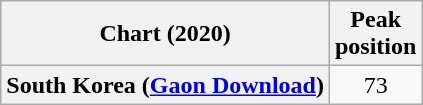<table class="wikitable plainrowheaders" style="text-align:center">
<tr>
<th scope="col">Chart (2020)</th>
<th scope="col">Peak<br>position</th>
</tr>
<tr>
<th scope="row">South Korea (<a href='#'>Gaon Download</a>)</th>
<td>73</td>
</tr>
</table>
